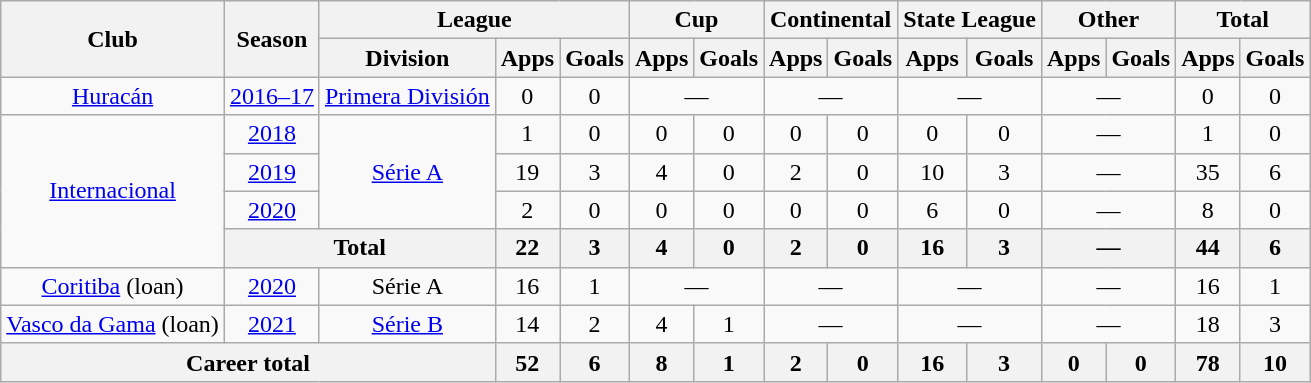<table class="wikitable" style="text-align: center;">
<tr>
<th rowspan="2">Club</th>
<th rowspan="2">Season</th>
<th colspan="3">League</th>
<th colspan="2">Cup</th>
<th colspan="2">Continental</th>
<th colspan="2">State League</th>
<th colspan="2">Other</th>
<th colspan="2">Total</th>
</tr>
<tr>
<th>Division</th>
<th>Apps</th>
<th>Goals</th>
<th>Apps</th>
<th>Goals</th>
<th>Apps</th>
<th>Goals</th>
<th>Apps</th>
<th>Goals</th>
<th>Apps</th>
<th>Goals</th>
<th>Apps</th>
<th>Goals</th>
</tr>
<tr>
<td rowspan="1" align="center"><a href='#'>Huracán</a></td>
<td><a href='#'>2016–17</a></td>
<td rowspan="1"><a href='#'>Primera División</a></td>
<td>0</td>
<td>0</td>
<td colspan="2">—</td>
<td colspan="2">—</td>
<td colspan="2">—</td>
<td colspan="2">—</td>
<td>0</td>
<td>0</td>
</tr>
<tr>
<td rowspan="4" align="center"><a href='#'>Internacional</a></td>
<td><a href='#'>2018</a></td>
<td rowspan="3"><a href='#'>Série A</a></td>
<td>1</td>
<td>0</td>
<td>0</td>
<td>0</td>
<td>0</td>
<td>0</td>
<td>0</td>
<td>0</td>
<td colspan="2">—</td>
<td>1</td>
<td>0</td>
</tr>
<tr>
<td><a href='#'>2019</a></td>
<td>19</td>
<td>3</td>
<td>4</td>
<td>0</td>
<td>2</td>
<td>0</td>
<td>10</td>
<td>3</td>
<td colspan="2">—</td>
<td>35</td>
<td>6</td>
</tr>
<tr>
<td><a href='#'>2020</a></td>
<td>2</td>
<td>0</td>
<td>0</td>
<td>0</td>
<td>0</td>
<td>0</td>
<td>6</td>
<td>0</td>
<td colspan="2">—</td>
<td>8</td>
<td>0</td>
</tr>
<tr>
<th colspan="2">Total</th>
<th>22</th>
<th>3</th>
<th>4</th>
<th>0</th>
<th>2</th>
<th>0</th>
<th>16</th>
<th>3</th>
<th colspan="2">—</th>
<th>44</th>
<th>6</th>
</tr>
<tr>
<td rowspan="1" align="center"><a href='#'>Coritiba</a> (loan)</td>
<td><a href='#'>2020</a></td>
<td>Série A</td>
<td>16</td>
<td>1</td>
<td colspan="2">—</td>
<td colspan="2">—</td>
<td colspan="2">—</td>
<td colspan="2">—</td>
<td>16</td>
<td>1</td>
</tr>
<tr>
<td rowspan="1" align="center"><a href='#'>Vasco da Gama</a> (loan)</td>
<td><a href='#'>2021</a></td>
<td><a href='#'>Série B</a></td>
<td>14</td>
<td>2</td>
<td>4</td>
<td>1</td>
<td colspan="2">—</td>
<td colspan="2">—</td>
<td colspan="2">—</td>
<td>18</td>
<td>3</td>
</tr>
<tr>
<th colspan="3">Career total</th>
<th>52</th>
<th>6</th>
<th>8</th>
<th>1</th>
<th>2</th>
<th>0</th>
<th>16</th>
<th>3</th>
<th>0</th>
<th>0</th>
<th>78</th>
<th>10</th>
</tr>
</table>
